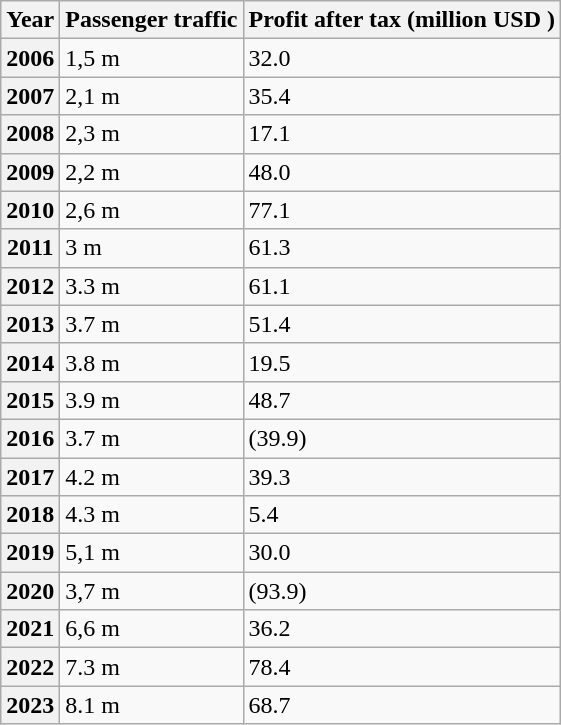<table class="wikitable">
<tr>
<th>Year</th>
<th>Passenger traffic</th>
<th>Profit after tax (million USD )</th>
</tr>
<tr>
<th>2006</th>
<td>1,5 m</td>
<td>32.0</td>
</tr>
<tr>
<th>2007</th>
<td>2,1 m</td>
<td>35.4</td>
</tr>
<tr>
<th>2008</th>
<td>2,3 m</td>
<td>17.1</td>
</tr>
<tr>
<th>2009</th>
<td>2,2 m</td>
<td>48.0</td>
</tr>
<tr>
<th>2010</th>
<td>2,6 m</td>
<td>77.1</td>
</tr>
<tr>
<th>2011</th>
<td>3 m</td>
<td>61.3</td>
</tr>
<tr>
<th>2012</th>
<td>3.3 m</td>
<td>61.1</td>
</tr>
<tr>
<th>2013</th>
<td>3.7 m</td>
<td>51.4</td>
</tr>
<tr>
<th>2014</th>
<td>3.8 m</td>
<td>19.5</td>
</tr>
<tr>
<th>2015</th>
<td>3.9 m</td>
<td>48.7</td>
</tr>
<tr>
<th>2016</th>
<td>3.7 m</td>
<td>(39.9)</td>
</tr>
<tr>
<th>2017</th>
<td>4.2 m</td>
<td>39.3</td>
</tr>
<tr>
<th>2018</th>
<td>4.3 m</td>
<td>5.4</td>
</tr>
<tr>
<th>2019</th>
<td>5,1 m</td>
<td>30.0</td>
</tr>
<tr>
<th>2020</th>
<td>3,7 m</td>
<td>(93.9)</td>
</tr>
<tr>
<th>2021</th>
<td>6,6 m</td>
<td>36.2</td>
</tr>
<tr>
<th>2022</th>
<td>7.3 m</td>
<td>78.4</td>
</tr>
<tr>
<th>2023</th>
<td>8.1 m</td>
<td>68.7</td>
</tr>
</table>
